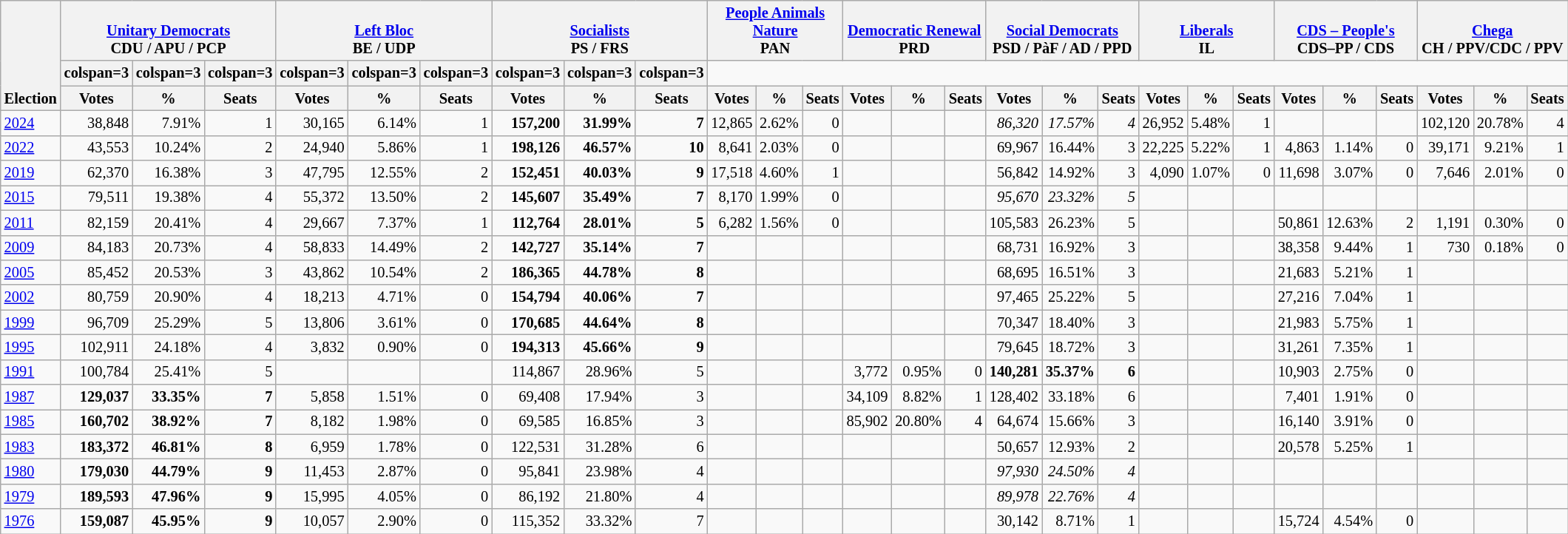<table class="wikitable" border="1" style="font-size:85%; text-align:right;">
<tr>
<th style="text-align:left;" valign=bottom rowspan=3>Election</th>
<th valign=bottom colspan=3><a href='#'>Unitary Democrats</a><br>CDU / APU / PCP</th>
<th valign=bottom colspan=3><a href='#'>Left Bloc</a><br>BE / UDP</th>
<th valign=bottom colspan=3><a href='#'>Socialists</a><br>PS / FRS</th>
<th valign=bottom colspan=3><a href='#'>People Animals Nature</a><br>PAN</th>
<th valign=bottom colspan=3><a href='#'>Democratic Renewal</a><br>PRD</th>
<th valign=bottom colspan=3><a href='#'>Social Democrats</a><br>PSD / PàF / AD / PPD</th>
<th valign=bottom colspan=3><a href='#'>Liberals</a><br>IL</th>
<th valign=bottom colspan=3><a href='#'>CDS – People's</a><br>CDS–PP / CDS</th>
<th valign=bottom colspan=3><a href='#'>Chega</a><br>CH / PPV/CDC / PPV</th>
</tr>
<tr>
<th>colspan=3 </th>
<th>colspan=3 </th>
<th>colspan=3 </th>
<th>colspan=3 </th>
<th>colspan=3 </th>
<th>colspan=3 </th>
<th>colspan=3 </th>
<th>colspan=3 </th>
<th>colspan=3 </th>
</tr>
<tr>
<th>Votes</th>
<th>%</th>
<th>Seats</th>
<th>Votes</th>
<th>%</th>
<th>Seats</th>
<th>Votes</th>
<th>%</th>
<th>Seats</th>
<th>Votes</th>
<th>%</th>
<th>Seats</th>
<th>Votes</th>
<th>%</th>
<th>Seats</th>
<th>Votes</th>
<th>%</th>
<th>Seats</th>
<th>Votes</th>
<th>%</th>
<th>Seats</th>
<th>Votes</th>
<th>%</th>
<th>Seats</th>
<th>Votes</th>
<th>%</th>
<th>Seats</th>
</tr>
<tr>
<td align=left><a href='#'>2024</a></td>
<td>38,848</td>
<td>7.91%</td>
<td>1</td>
<td>30,165</td>
<td>6.14%</td>
<td>1</td>
<td><strong>157,200</strong></td>
<td><strong>31.99%</strong></td>
<td><strong>7</strong></td>
<td>12,865</td>
<td>2.62%</td>
<td>0</td>
<td></td>
<td></td>
<td></td>
<td><em>86,320</em></td>
<td><em>17.57%</em></td>
<td><em>4</em></td>
<td>26,952</td>
<td>5.48%</td>
<td>1</td>
<td></td>
<td></td>
<td></td>
<td>102,120</td>
<td>20.78%</td>
<td>4</td>
</tr>
<tr>
<td align=left><a href='#'>2022</a></td>
<td>43,553</td>
<td>10.24%</td>
<td>2</td>
<td>24,940</td>
<td>5.86%</td>
<td>1</td>
<td><strong>198,126</strong></td>
<td><strong>46.57%</strong></td>
<td><strong>10</strong></td>
<td>8,641</td>
<td>2.03%</td>
<td>0</td>
<td></td>
<td></td>
<td></td>
<td>69,967</td>
<td>16.44%</td>
<td>3</td>
<td>22,225</td>
<td>5.22%</td>
<td>1</td>
<td>4,863</td>
<td>1.14%</td>
<td>0</td>
<td>39,171</td>
<td>9.21%</td>
<td>1</td>
</tr>
<tr>
<td align=left><a href='#'>2019</a></td>
<td>62,370</td>
<td>16.38%</td>
<td>3</td>
<td>47,795</td>
<td>12.55%</td>
<td>2</td>
<td><strong>152,451</strong></td>
<td><strong>40.03%</strong></td>
<td><strong>9</strong></td>
<td>17,518</td>
<td>4.60%</td>
<td>1</td>
<td></td>
<td></td>
<td></td>
<td>56,842</td>
<td>14.92%</td>
<td>3</td>
<td>4,090</td>
<td>1.07%</td>
<td>0</td>
<td>11,698</td>
<td>3.07%</td>
<td>0</td>
<td>7,646</td>
<td>2.01%</td>
<td>0</td>
</tr>
<tr>
<td align=left><a href='#'>2015</a></td>
<td>79,511</td>
<td>19.38%</td>
<td>4</td>
<td>55,372</td>
<td>13.50%</td>
<td>2</td>
<td><strong>145,607</strong></td>
<td><strong>35.49%</strong></td>
<td><strong>7</strong></td>
<td>8,170</td>
<td>1.99%</td>
<td>0</td>
<td></td>
<td></td>
<td></td>
<td><em>95,670</em></td>
<td><em>23.32%</em></td>
<td><em>5</em></td>
<td></td>
<td></td>
<td></td>
<td></td>
<td></td>
<td></td>
<td></td>
<td></td>
<td></td>
</tr>
<tr>
<td align=left><a href='#'>2011</a></td>
<td>82,159</td>
<td>20.41%</td>
<td>4</td>
<td>29,667</td>
<td>7.37%</td>
<td>1</td>
<td><strong>112,764</strong></td>
<td><strong>28.01%</strong></td>
<td><strong>5</strong></td>
<td>6,282</td>
<td>1.56%</td>
<td>0</td>
<td></td>
<td></td>
<td></td>
<td>105,583</td>
<td>26.23%</td>
<td>5</td>
<td></td>
<td></td>
<td></td>
<td>50,861</td>
<td>12.63%</td>
<td>2</td>
<td>1,191</td>
<td>0.30%</td>
<td>0</td>
</tr>
<tr>
<td align=left><a href='#'>2009</a></td>
<td>84,183</td>
<td>20.73%</td>
<td>4</td>
<td>58,833</td>
<td>14.49%</td>
<td>2</td>
<td><strong>142,727</strong></td>
<td><strong>35.14%</strong></td>
<td><strong>7</strong></td>
<td></td>
<td></td>
<td></td>
<td></td>
<td></td>
<td></td>
<td>68,731</td>
<td>16.92%</td>
<td>3</td>
<td></td>
<td></td>
<td></td>
<td>38,358</td>
<td>9.44%</td>
<td>1</td>
<td>730</td>
<td>0.18%</td>
<td>0</td>
</tr>
<tr>
<td align=left><a href='#'>2005</a></td>
<td>85,452</td>
<td>20.53%</td>
<td>3</td>
<td>43,862</td>
<td>10.54%</td>
<td>2</td>
<td><strong>186,365</strong></td>
<td><strong>44.78%</strong></td>
<td><strong>8</strong></td>
<td></td>
<td></td>
<td></td>
<td></td>
<td></td>
<td></td>
<td>68,695</td>
<td>16.51%</td>
<td>3</td>
<td></td>
<td></td>
<td></td>
<td>21,683</td>
<td>5.21%</td>
<td>1</td>
<td></td>
<td></td>
<td></td>
</tr>
<tr>
<td align=left><a href='#'>2002</a></td>
<td>80,759</td>
<td>20.90%</td>
<td>4</td>
<td>18,213</td>
<td>4.71%</td>
<td>0</td>
<td><strong>154,794</strong></td>
<td><strong>40.06%</strong></td>
<td><strong>7</strong></td>
<td></td>
<td></td>
<td></td>
<td></td>
<td></td>
<td></td>
<td>97,465</td>
<td>25.22%</td>
<td>5</td>
<td></td>
<td></td>
<td></td>
<td>27,216</td>
<td>7.04%</td>
<td>1</td>
<td></td>
<td></td>
<td></td>
</tr>
<tr>
<td align=left><a href='#'>1999</a></td>
<td>96,709</td>
<td>25.29%</td>
<td>5</td>
<td>13,806</td>
<td>3.61%</td>
<td>0</td>
<td><strong>170,685</strong></td>
<td><strong>44.64%</strong></td>
<td><strong>8</strong></td>
<td></td>
<td></td>
<td></td>
<td></td>
<td></td>
<td></td>
<td>70,347</td>
<td>18.40%</td>
<td>3</td>
<td></td>
<td></td>
<td></td>
<td>21,983</td>
<td>5.75%</td>
<td>1</td>
<td></td>
<td></td>
<td></td>
</tr>
<tr>
<td align=left><a href='#'>1995</a></td>
<td>102,911</td>
<td>24.18%</td>
<td>4</td>
<td>3,832</td>
<td>0.90%</td>
<td>0</td>
<td><strong>194,313</strong></td>
<td><strong>45.66%</strong></td>
<td><strong>9</strong></td>
<td></td>
<td></td>
<td></td>
<td></td>
<td></td>
<td></td>
<td>79,645</td>
<td>18.72%</td>
<td>3</td>
<td></td>
<td></td>
<td></td>
<td>31,261</td>
<td>7.35%</td>
<td>1</td>
<td></td>
<td></td>
<td></td>
</tr>
<tr>
<td align=left><a href='#'>1991</a></td>
<td>100,784</td>
<td>25.41%</td>
<td>5</td>
<td></td>
<td></td>
<td></td>
<td>114,867</td>
<td>28.96%</td>
<td>5</td>
<td></td>
<td></td>
<td></td>
<td>3,772</td>
<td>0.95%</td>
<td>0</td>
<td><strong>140,281</strong></td>
<td><strong>35.37%</strong></td>
<td><strong>6</strong></td>
<td></td>
<td></td>
<td></td>
<td>10,903</td>
<td>2.75%</td>
<td>0</td>
<td></td>
<td></td>
<td></td>
</tr>
<tr>
<td align=left><a href='#'>1987</a></td>
<td><strong>129,037</strong></td>
<td><strong>33.35%</strong></td>
<td><strong>7</strong></td>
<td>5,858</td>
<td>1.51%</td>
<td>0</td>
<td>69,408</td>
<td>17.94%</td>
<td>3</td>
<td></td>
<td></td>
<td></td>
<td>34,109</td>
<td>8.82%</td>
<td>1</td>
<td>128,402</td>
<td>33.18%</td>
<td>6</td>
<td></td>
<td></td>
<td></td>
<td>7,401</td>
<td>1.91%</td>
<td>0</td>
<td></td>
<td></td>
<td></td>
</tr>
<tr>
<td align=left><a href='#'>1985</a></td>
<td><strong>160,702</strong></td>
<td><strong>38.92%</strong></td>
<td><strong>7</strong></td>
<td>8,182</td>
<td>1.98%</td>
<td>0</td>
<td>69,585</td>
<td>16.85%</td>
<td>3</td>
<td></td>
<td></td>
<td></td>
<td>85,902</td>
<td>20.80%</td>
<td>4</td>
<td>64,674</td>
<td>15.66%</td>
<td>3</td>
<td></td>
<td></td>
<td></td>
<td>16,140</td>
<td>3.91%</td>
<td>0</td>
<td></td>
<td></td>
<td></td>
</tr>
<tr>
<td align=left><a href='#'>1983</a></td>
<td><strong>183,372</strong></td>
<td><strong>46.81%</strong></td>
<td><strong>8</strong></td>
<td>6,959</td>
<td>1.78%</td>
<td>0</td>
<td>122,531</td>
<td>31.28%</td>
<td>6</td>
<td></td>
<td></td>
<td></td>
<td></td>
<td></td>
<td></td>
<td>50,657</td>
<td>12.93%</td>
<td>2</td>
<td></td>
<td></td>
<td></td>
<td>20,578</td>
<td>5.25%</td>
<td>1</td>
<td></td>
<td></td>
<td></td>
</tr>
<tr>
<td align=left><a href='#'>1980</a></td>
<td><strong>179,030</strong></td>
<td><strong>44.79%</strong></td>
<td><strong>9</strong></td>
<td>11,453</td>
<td>2.87%</td>
<td>0</td>
<td>95,841</td>
<td>23.98%</td>
<td>4</td>
<td></td>
<td></td>
<td></td>
<td></td>
<td></td>
<td></td>
<td><em>97,930</em></td>
<td><em>24.50%</em></td>
<td><em>4</em></td>
<td></td>
<td></td>
<td></td>
<td></td>
<td></td>
<td></td>
<td></td>
<td></td>
<td></td>
</tr>
<tr>
<td align=left><a href='#'>1979</a></td>
<td><strong>189,593</strong></td>
<td><strong>47.96%</strong></td>
<td><strong>9</strong></td>
<td>15,995</td>
<td>4.05%</td>
<td>0</td>
<td>86,192</td>
<td>21.80%</td>
<td>4</td>
<td></td>
<td></td>
<td></td>
<td></td>
<td></td>
<td></td>
<td><em>89,978</em></td>
<td><em>22.76%</em></td>
<td><em>4</em></td>
<td></td>
<td></td>
<td></td>
<td></td>
<td></td>
<td></td>
<td></td>
<td></td>
<td></td>
</tr>
<tr>
<td align=left><a href='#'>1976</a></td>
<td><strong>159,087</strong></td>
<td><strong>45.95%</strong></td>
<td><strong>9</strong></td>
<td>10,057</td>
<td>2.90%</td>
<td>0</td>
<td>115,352</td>
<td>33.32%</td>
<td>7</td>
<td></td>
<td></td>
<td></td>
<td></td>
<td></td>
<td></td>
<td>30,142</td>
<td>8.71%</td>
<td>1</td>
<td></td>
<td></td>
<td></td>
<td>15,724</td>
<td>4.54%</td>
<td>0</td>
<td></td>
<td></td>
<td></td>
</tr>
</table>
